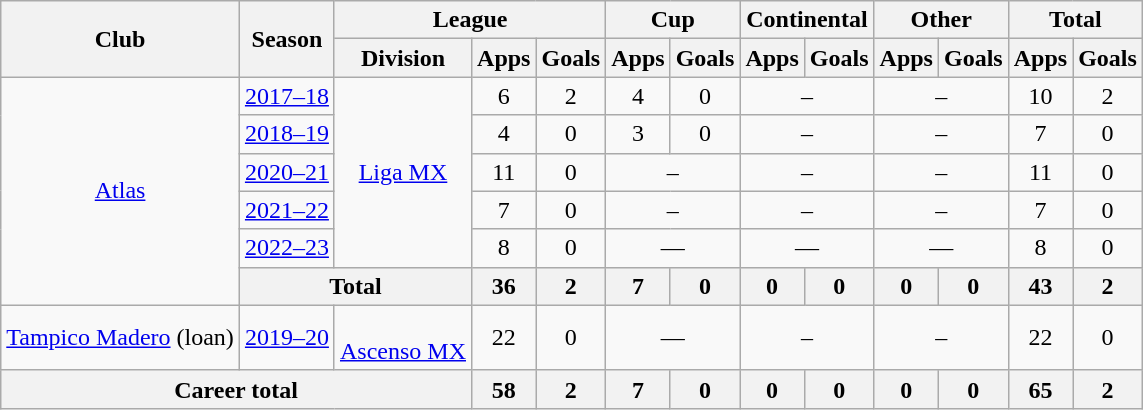<table class="wikitable" style="text-align: center">
<tr>
<th rowspan="2">Club</th>
<th rowspan="2">Season</th>
<th colspan="3">League</th>
<th colspan="2">Cup</th>
<th colspan="2">Continental</th>
<th colspan="2">Other</th>
<th colspan="2">Total</th>
</tr>
<tr>
<th>Division</th>
<th>Apps</th>
<th>Goals</th>
<th>Apps</th>
<th>Goals</th>
<th>Apps</th>
<th>Goals</th>
<th>Apps</th>
<th>Goals</th>
<th>Apps</th>
<th>Goals</th>
</tr>
<tr>
<td rowspan="6"><a href='#'>Atlas</a></td>
<td><a href='#'>2017–18</a></td>
<td rowspan="5"><a href='#'>Liga MX</a></td>
<td>6</td>
<td>2</td>
<td>4</td>
<td>0</td>
<td colspan=2>–</td>
<td colspan=2>–</td>
<td>10</td>
<td>2</td>
</tr>
<tr>
<td><a href='#'>2018–19</a></td>
<td>4</td>
<td>0</td>
<td>3</td>
<td>0</td>
<td colspan=2>–</td>
<td colspan=2>–</td>
<td>7</td>
<td>0</td>
</tr>
<tr>
<td><a href='#'>2020–21</a></td>
<td>11</td>
<td>0</td>
<td colspan=2>–</td>
<td colspan=2>–</td>
<td colspan=2>–</td>
<td>11</td>
<td>0</td>
</tr>
<tr>
<td><a href='#'>2021–22</a></td>
<td>7</td>
<td>0</td>
<td colspan=2>–</td>
<td colspan=2>–</td>
<td colspan=2>–</td>
<td>7</td>
<td>0</td>
</tr>
<tr>
<td><a href='#'>2022–23</a></td>
<td>8</td>
<td>0</td>
<td colspan=2>—</td>
<td colspan=2>—</td>
<td colspan=2>—</td>
<td>8</td>
<td>0</td>
</tr>
<tr>
<th colspan="2">Total</th>
<th>36</th>
<th>2</th>
<th>7</th>
<th>0</th>
<th>0</th>
<th>0</th>
<th>0</th>
<th>0</th>
<th>43</th>
<th>2</th>
</tr>
<tr>
<td><a href='#'>Tampico Madero</a> (loan)</td>
<td><a href='#'>2019–20</a></td>
<td><br><a href='#'>Ascenso MX</a></td>
<td>22</td>
<td>0</td>
<td colspan=2>—</td>
<td colspan=2>–</td>
<td colspan=2>–</td>
<td>22</td>
<td>0</td>
</tr>
<tr>
<th colspan="3"><strong>Career total</strong></th>
<th>58</th>
<th>2</th>
<th>7</th>
<th>0</th>
<th>0</th>
<th>0</th>
<th>0</th>
<th>0</th>
<th>65</th>
<th>2</th>
</tr>
</table>
